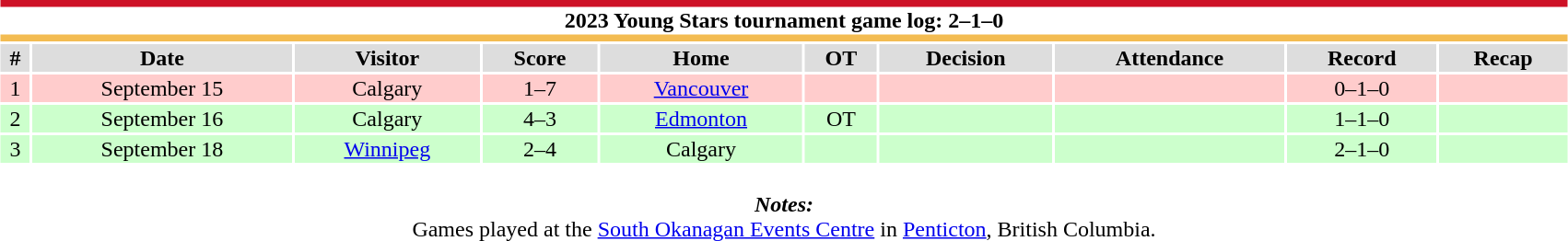<table class="toccolours collapsible collapsed" style="width:90%; clear:both; margin:1.5em auto; text-align:center;">
<tr>
<th colspan="10" style="background:#FFFFFF; border-top:#CE1126 5px solid; border-bottom:#F3BC52 5px solid;">2023 Young Stars tournament game log: 2–1–0</th>
</tr>
<tr style="background:#ddd;">
<th>#</th>
<th>Date</th>
<th>Visitor</th>
<th>Score</th>
<th>Home</th>
<th>OT</th>
<th>Decision</th>
<th>Attendance</th>
<th>Record</th>
<th>Recap</th>
</tr>
<tr style="background:#fcc;">
<td>1</td>
<td>September 15</td>
<td>Calgary</td>
<td>1–7</td>
<td><a href='#'>Vancouver</a></td>
<td></td>
<td></td>
<td></td>
<td>0–1–0</td>
<td></td>
</tr>
<tr style="background:#cfc;">
<td>2</td>
<td>September 16</td>
<td>Calgary</td>
<td>4–3</td>
<td><a href='#'>Edmonton</a></td>
<td>OT</td>
<td></td>
<td></td>
<td>1–1–0</td>
<td></td>
</tr>
<tr style="background:#cfc;">
<td>3</td>
<td>September 18</td>
<td><a href='#'>Winnipeg</a></td>
<td>2–4</td>
<td>Calgary</td>
<td></td>
<td></td>
<td></td>
<td>2–1–0</td>
<td></td>
</tr>
<tr>
<td colspan="10" style="text-align:center;"><br><strong><em>Notes:</em></strong><br>
Games played at the <a href='#'>South Okanagan Events Centre</a> in <a href='#'>Penticton</a>, British Columbia.</td>
</tr>
</table>
